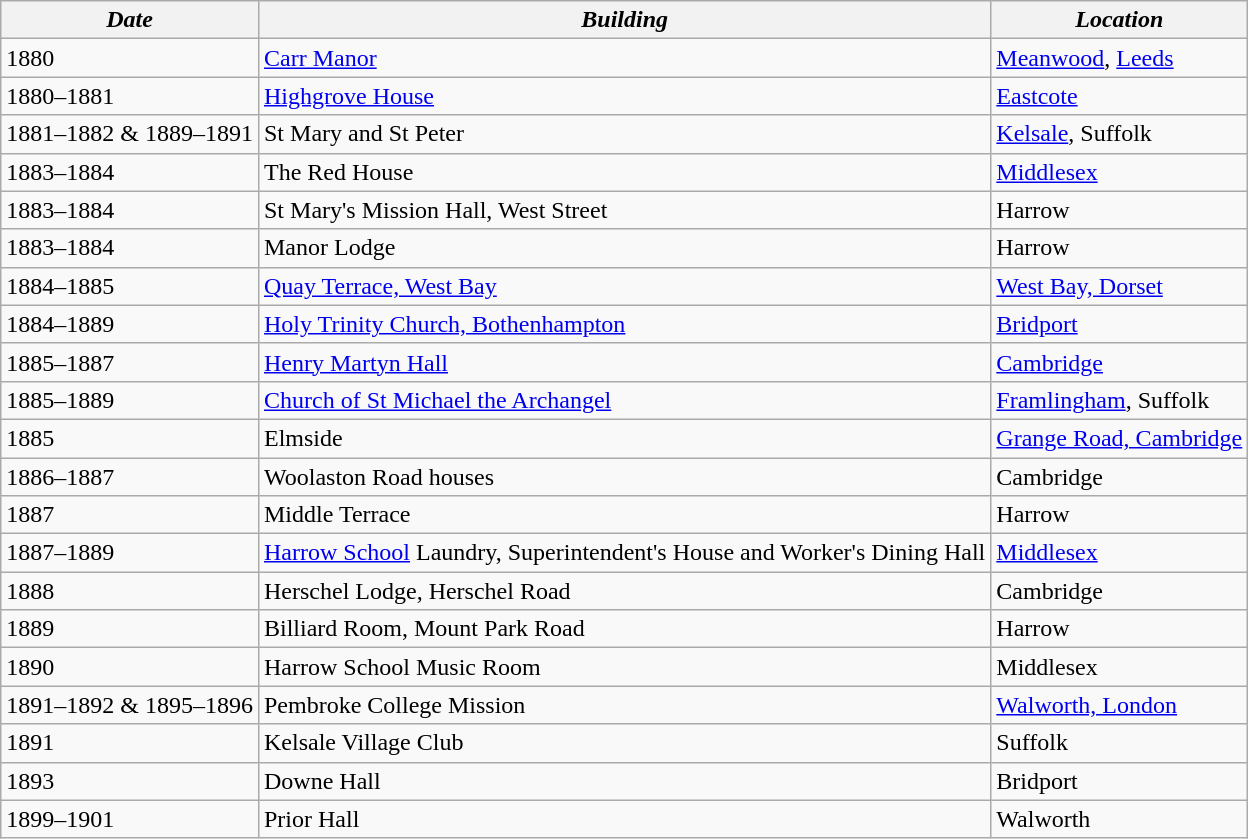<table class="wikitable">
<tr>
<th><em>Date</em></th>
<th><em>Building</em></th>
<th><em>Location</em></th>
</tr>
<tr>
<td>1880</td>
<td><a href='#'>Carr Manor</a></td>
<td><a href='#'>Meanwood</a>, <a href='#'>Leeds</a></td>
</tr>
<tr>
<td>1880–1881</td>
<td><a href='#'>Highgrove House</a></td>
<td><a href='#'>Eastcote</a></td>
</tr>
<tr>
<td>1881–1882 & 1889–1891</td>
<td>St Mary and St Peter</td>
<td><a href='#'>Kelsale</a>, Suffolk</td>
</tr>
<tr>
<td>1883–1884</td>
<td>The Red House</td>
<td><a href='#'>Middlesex</a></td>
</tr>
<tr>
<td>1883–1884</td>
<td>St Mary's Mission Hall, West Street</td>
<td>Harrow</td>
</tr>
<tr>
<td>1883–1884</td>
<td>Manor Lodge</td>
<td>Harrow</td>
</tr>
<tr>
<td>1884–1885</td>
<td><a href='#'>Quay Terrace, West Bay</a></td>
<td><a href='#'>West Bay, Dorset</a></td>
</tr>
<tr>
<td>1884–1889</td>
<td><a href='#'>Holy Trinity Church, Bothenhampton</a></td>
<td><a href='#'>Bridport</a></td>
</tr>
<tr>
<td>1885–1887</td>
<td><a href='#'>Henry Martyn Hall</a></td>
<td><a href='#'>Cambridge</a></td>
</tr>
<tr>
<td>1885–1889</td>
<td><a href='#'>Church of St Michael the Archangel</a></td>
<td><a href='#'>Framlingham</a>, Suffolk</td>
</tr>
<tr>
<td>1885</td>
<td>Elmside</td>
<td><a href='#'>Grange Road, Cambridge</a></td>
</tr>
<tr>
<td>1886–1887</td>
<td>Woolaston Road houses</td>
<td>Cambridge</td>
</tr>
<tr>
<td>1887</td>
<td>Middle Terrace</td>
<td>Harrow</td>
</tr>
<tr>
<td>1887–1889</td>
<td><a href='#'>Harrow School</a> Laundry, Superintendent's House and Worker's Dining Hall</td>
<td><a href='#'>Middlesex</a></td>
</tr>
<tr>
<td>1888</td>
<td>Herschel Lodge, Herschel Road</td>
<td>Cambridge</td>
</tr>
<tr>
<td>1889</td>
<td>Billiard Room, Mount Park Road</td>
<td>Harrow</td>
</tr>
<tr>
<td>1890</td>
<td>Harrow School Music Room</td>
<td>Middlesex</td>
</tr>
<tr>
<td>1891–1892 & 1895–1896</td>
<td>Pembroke College Mission</td>
<td><a href='#'>Walworth, London</a></td>
</tr>
<tr>
<td>1891</td>
<td>Kelsale Village Club</td>
<td>Suffolk</td>
</tr>
<tr>
<td>1893</td>
<td>Downe Hall</td>
<td>Bridport</td>
</tr>
<tr>
<td>1899–1901</td>
<td>Prior Hall</td>
<td>Walworth</td>
</tr>
</table>
